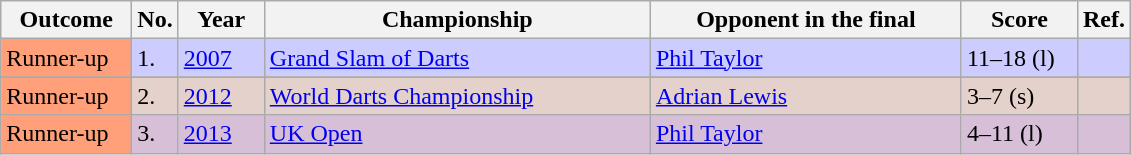<table class="wikitable">
<tr>
<th width="80">Outcome</th>
<th width="20">No.</th>
<th width="50">Year</th>
<th style="width:250px;">Championship</th>
<th style="width:200px;">Opponent in the final</th>
<th width="70">Score</th>
<th width="20">Ref.</th>
</tr>
<tr style="background:#CCCCFF;">
<td style="background:#ffa07a;">Runner-up</td>
<td>1.</td>
<td><a href='#'>2007</a></td>
<td><a href='#'>Grand Slam of Darts</a></td>
<td> <a href='#'>Phil Taylor</a></td>
<td>11–18 (l)</td>
<td align="center"></td>
</tr>
<tr>
</tr>
<tr style="background:#e5d1cb;">
<td style="background:#ffa07a;">Runner-up</td>
<td>2.</td>
<td><a href='#'>2012</a></td>
<td><a href='#'>World Darts Championship</a></td>
<td> <a href='#'>Adrian Lewis</a></td>
<td>3–7 (s)</td>
<td align="center"></td>
</tr>
<tr style="background:thistle">
<td style="background:#ffa07a;">Runner-up</td>
<td>3.</td>
<td><a href='#'>2013</a></td>
<td><a href='#'>UK Open</a></td>
<td> <a href='#'>Phil Taylor</a></td>
<td>4–11 (l)</td>
<td align="center"></td>
</tr>
</table>
